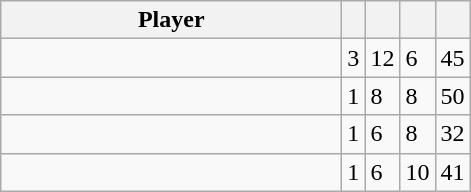<table class="wikitable">
<tr>
<th>Player</th>
<th></th>
<th></th>
<th></th>
<th></th>
</tr>
<tr>
<td width="220"><strong></strong></td>
<td>3</td>
<td>12</td>
<td>6</td>
<td>45</td>
</tr>
<tr>
<td><strong></strong></td>
<td>1</td>
<td>8</td>
<td>8</td>
<td>50</td>
</tr>
<tr>
<td></td>
<td>1</td>
<td>6</td>
<td>8</td>
<td>32</td>
</tr>
<tr>
<td></td>
<td>1</td>
<td>6</td>
<td>10</td>
<td>41</td>
</tr>
</table>
